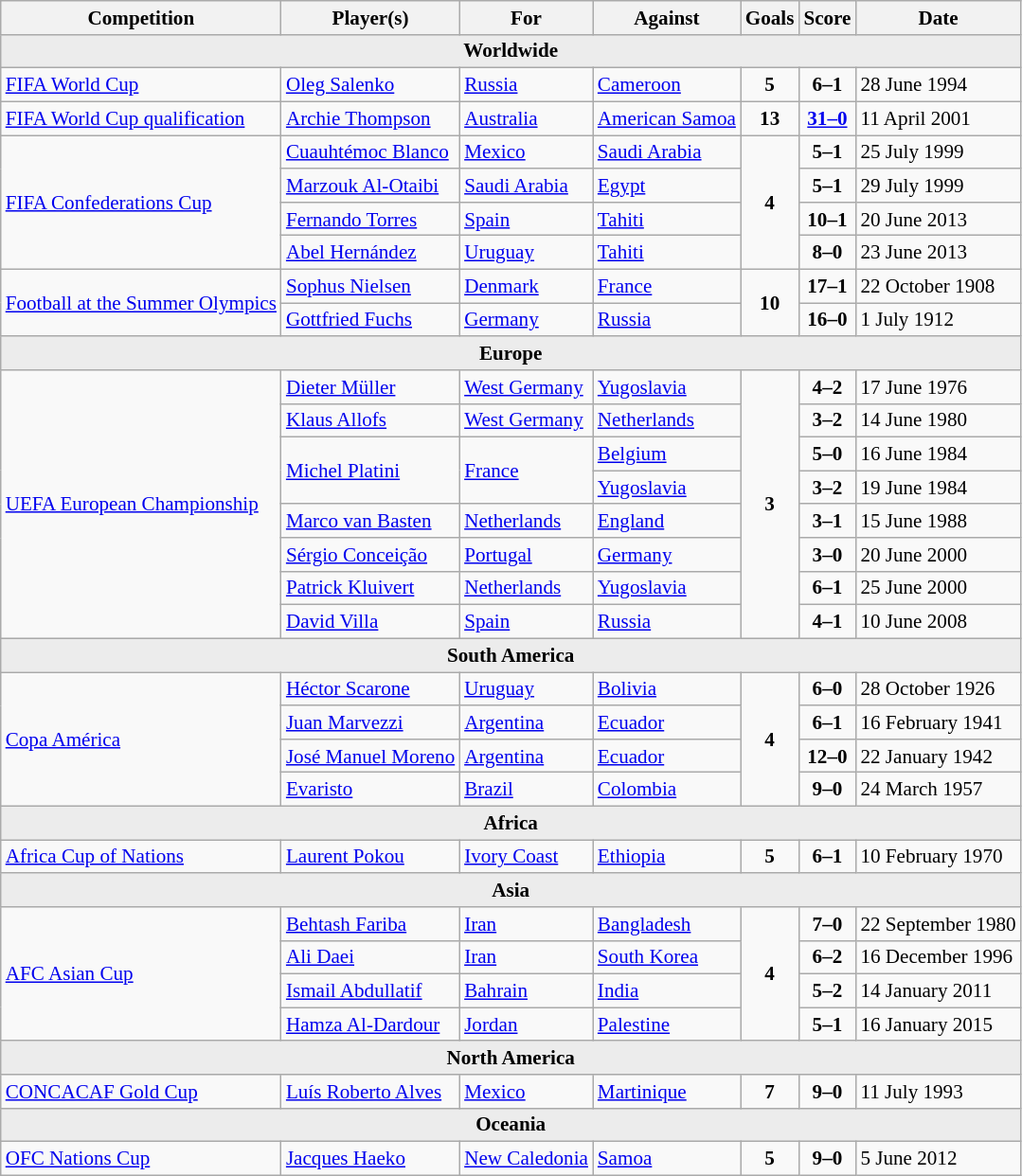<table class="wikitable sortable" style="text-align:; font-size:88%;">
<tr>
<th>Competition</th>
<th>Player(s)</th>
<th>For</th>
<th>Against</th>
<th>Goals</th>
<th>Score</th>
<th>Date</th>
</tr>
<tr>
<td colspan="9" style="background: #ececec; vertical-align: middle; text-align: center; " class="table-na"><strong>Worldwide</strong></td>
</tr>
<tr>
<td><a href='#'>FIFA World Cup</a></td>
<td><a href='#'>Oleg Salenko</a></td>
<td> <a href='#'>Russia</a></td>
<td> <a href='#'>Cameroon</a></td>
<td style="text-align:center"><strong>5</strong></td>
<td style="text-align:center"><strong>6–1</strong></td>
<td>28 June 1994</td>
</tr>
<tr>
<td><a href='#'>FIFA World Cup qualification</a></td>
<td><a href='#'>Archie Thompson</a></td>
<td> <a href='#'>Australia</a></td>
<td> <a href='#'>American Samoa</a></td>
<td style="text-align:center"><strong>13</strong></td>
<td style="text-align:center"><strong><a href='#'>31–0</a></strong></td>
<td>11 April 2001</td>
</tr>
<tr>
<td rowspan="4"><a href='#'>FIFA Confederations Cup</a></td>
<td><a href='#'>Cuauhtémoc Blanco</a></td>
<td> <a href='#'>Mexico</a></td>
<td> <a href='#'>Saudi Arabia</a></td>
<td rowspan="4" style="text-align:center"><strong>4</strong></td>
<td style="text-align:center"><strong>5–1</strong></td>
<td>25 July 1999</td>
</tr>
<tr>
<td><a href='#'>Marzouk Al-Otaibi</a></td>
<td> <a href='#'>Saudi Arabia</a></td>
<td> <a href='#'>Egypt</a></td>
<td style="text-align:center"><strong>5–1</strong></td>
<td>29 July 1999</td>
</tr>
<tr>
<td><a href='#'>Fernando Torres</a></td>
<td> <a href='#'>Spain</a></td>
<td> <a href='#'>Tahiti</a></td>
<td style="text-align:center"><strong>10–1</strong></td>
<td>20 June 2013</td>
</tr>
<tr>
<td><a href='#'>Abel Hernández</a></td>
<td> <a href='#'>Uruguay</a></td>
<td> <a href='#'>Tahiti</a></td>
<td style="text-align:center"><strong>8–0</strong></td>
<td>23 June 2013</td>
</tr>
<tr>
<td rowspan="2"><a href='#'>Football at the Summer Olympics</a></td>
<td><a href='#'>Sophus Nielsen</a></td>
<td> <a href='#'>Denmark</a></td>
<td> <a href='#'>France</a></td>
<td rowspan="2" style="text-align:center"><strong>10</strong></td>
<td style="text-align:center"><strong>17–1</strong></td>
<td>22 October 1908</td>
</tr>
<tr>
<td><a href='#'>Gottfried Fuchs</a></td>
<td> <a href='#'>Germany</a></td>
<td> <a href='#'>Russia</a></td>
<td style="text-align:center"><strong>16–0</strong></td>
<td>1 July 1912</td>
</tr>
<tr>
<td colspan="9" style="background: #ececec; vertical-align: middle; text-align: center; " class="table-na"><strong>Europe</strong></td>
</tr>
<tr>
<td rowspan="8"><a href='#'>UEFA European Championship</a></td>
<td><a href='#'>Dieter Müller</a></td>
<td> <a href='#'>West Germany</a></td>
<td> <a href='#'>Yugoslavia</a></td>
<td rowspan="8" style="text-align:center"><strong>3</strong></td>
<td style="text-align:center"><strong>4–2 </strong></td>
<td>17 June 1976</td>
</tr>
<tr>
<td><a href='#'>Klaus Allofs</a></td>
<td> <a href='#'>West Germany</a></td>
<td> <a href='#'>Netherlands</a></td>
<td style="text-align:center"><strong>3–2</strong></td>
<td>14 June 1980</td>
</tr>
<tr>
<td rowspan="2"><a href='#'>Michel Platini</a></td>
<td rowspan="2"> <a href='#'>France</a></td>
<td> <a href='#'>Belgium</a></td>
<td style="text-align:center"><strong>5–0</strong></td>
<td>16 June 1984</td>
</tr>
<tr>
<td> <a href='#'>Yugoslavia</a></td>
<td style="text-align:center"><strong>3–2</strong></td>
<td>19 June 1984</td>
</tr>
<tr>
<td><a href='#'>Marco van Basten</a></td>
<td> <a href='#'>Netherlands</a></td>
<td> <a href='#'>England</a></td>
<td style="text-align:center"><strong>3–1</strong></td>
<td>15 June 1988</td>
</tr>
<tr>
<td><a href='#'>Sérgio Conceição</a></td>
<td> <a href='#'>Portugal</a></td>
<td> <a href='#'>Germany</a></td>
<td style="text-align:center"><strong>3–0</strong></td>
<td>20 June 2000</td>
</tr>
<tr>
<td><a href='#'>Patrick Kluivert</a></td>
<td> <a href='#'>Netherlands</a></td>
<td> <a href='#'>Yugoslavia</a></td>
<td style="text-align:center"><strong>6–1</strong></td>
<td>25 June 2000</td>
</tr>
<tr>
<td><a href='#'>David Villa</a></td>
<td> <a href='#'>Spain</a></td>
<td> <a href='#'>Russia</a></td>
<td style="text-align:center"><strong>4–1</strong></td>
<td>10 June 2008</td>
</tr>
<tr>
<td colspan="9" style="background: #ececec; vertical-align: middle; text-align: center; " class="table-na"><strong>South America</strong></td>
</tr>
<tr>
<td rowspan="4"><a href='#'>Copa América</a></td>
<td><a href='#'>Héctor Scarone</a></td>
<td> <a href='#'>Uruguay</a></td>
<td> <a href='#'>Bolivia</a></td>
<td rowspan="4" style="text-align:center"><strong>4</strong></td>
<td style="text-align:center"><strong>6–0</strong></td>
<td>28 October 1926</td>
</tr>
<tr>
<td><a href='#'>Juan Marvezzi</a></td>
<td> <a href='#'>Argentina</a></td>
<td> <a href='#'>Ecuador</a></td>
<td style="text-align:center"><strong>6–1</strong></td>
<td>16 February 1941</td>
</tr>
<tr>
<td><a href='#'>José Manuel Moreno</a></td>
<td> <a href='#'>Argentina</a></td>
<td> <a href='#'>Ecuador</a></td>
<td style="text-align:center"><strong>12–0</strong></td>
<td>22 January 1942</td>
</tr>
<tr>
<td><a href='#'>Evaristo</a></td>
<td> <a href='#'>Brazil</a></td>
<td> <a href='#'>Colombia</a></td>
<td style="text-align:center"><strong>9–0</strong></td>
<td>24 March 1957</td>
</tr>
<tr>
<td colspan="9" style="background: #ececec; vertical-align: middle; text-align: center; " class="table-na"><strong>Africa</strong></td>
</tr>
<tr>
<td><a href='#'>Africa Cup of Nations</a></td>
<td><a href='#'>Laurent Pokou</a></td>
<td> <a href='#'>Ivory Coast</a></td>
<td> <a href='#'>Ethiopia</a></td>
<td style="text-align:center"><strong>5</strong></td>
<td style="text-align:center"><strong>6–1</strong></td>
<td>10 February 1970</td>
</tr>
<tr>
<td colspan="9" style="background: #ececec; vertical-align: middle; text-align: center; " class="table-na"><strong>Asia</strong></td>
</tr>
<tr>
<td rowspan="4"><a href='#'>AFC Asian Cup</a></td>
<td><a href='#'>Behtash Fariba</a></td>
<td> <a href='#'>Iran</a></td>
<td> <a href='#'>Bangladesh</a></td>
<td rowspan="4" style="text-align:center"><strong>4</strong></td>
<td style="text-align:center"><strong>7–0</strong></td>
<td>22 September 1980</td>
</tr>
<tr>
<td><a href='#'>Ali Daei</a></td>
<td> <a href='#'>Iran</a></td>
<td> <a href='#'>South Korea</a></td>
<td style="text-align:center"><strong>6–2</strong></td>
<td>16 December 1996</td>
</tr>
<tr>
<td><a href='#'>Ismail Abdullatif</a></td>
<td> <a href='#'>Bahrain</a></td>
<td> <a href='#'>India</a></td>
<td style="text-align:center"><strong>5–2</strong></td>
<td>14 January 2011</td>
</tr>
<tr>
<td><a href='#'>Hamza Al-Dardour</a></td>
<td> <a href='#'>Jordan</a></td>
<td> <a href='#'>Palestine</a></td>
<td style="text-align:center"><strong>5–1</strong></td>
<td>16 January 2015</td>
</tr>
<tr>
<td colspan="9" style="background: #ececec; vertical-align: middle; text-align: center; " class="table-na"><strong>North America</strong></td>
</tr>
<tr>
<td><a href='#'>CONCACAF Gold Cup</a></td>
<td><a href='#'>Luís Roberto Alves</a></td>
<td> <a href='#'>Mexico</a></td>
<td> <a href='#'>Martinique</a></td>
<td style="text-align:center"><strong>7</strong></td>
<td style="text-align:center"><strong>9–0</strong></td>
<td>11 July 1993</td>
</tr>
<tr>
<td colspan="9" style="background: #ececec; vertical-align: middle; text-align: center; " class="table-na"><strong>Oceania</strong></td>
</tr>
<tr>
<td><a href='#'>OFC Nations Cup</a></td>
<td><a href='#'>Jacques Haeko</a></td>
<td> <a href='#'>New Caledonia</a></td>
<td> <a href='#'>Samoa</a></td>
<td style="text-align:center"><strong>5</strong></td>
<td style="text-align:center"><strong>9–0</strong></td>
<td>5 June 2012</td>
</tr>
</table>
